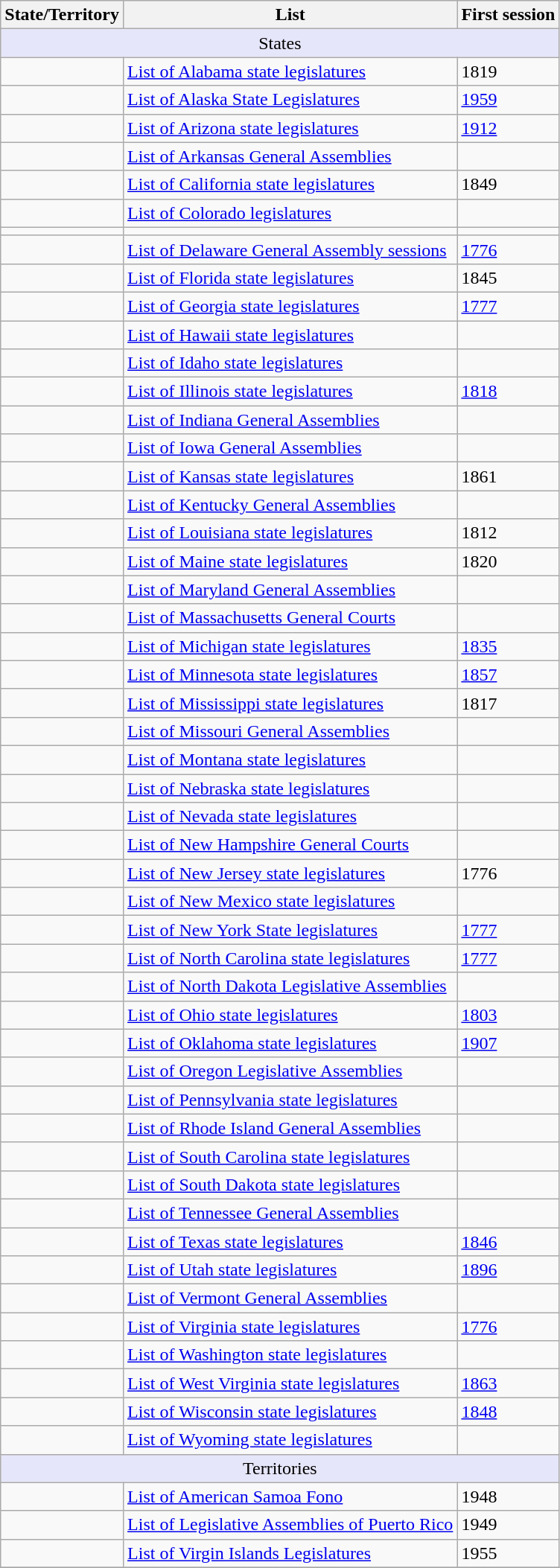<table class="wikitable mw-datatable sortable sticky-table-col1 sticky-table-head">
<tr>
<th>State/Territory</th>
<th>List</th>
<th>First session</th>
</tr>
<tr>
<td colspan=3 style="text-align: center; background-color:#E6E6FA;">States</td>
</tr>
<tr>
<td></td>
<td><a href='#'>List of Alabama state legislatures</a></td>
<td>1819</td>
</tr>
<tr>
<td></td>
<td><a href='#'>List of Alaska State Legislatures</a></td>
<td><a href='#'>1959</a></td>
</tr>
<tr>
<td></td>
<td><a href='#'>List of Arizona state legislatures</a></td>
<td><a href='#'>1912</a></td>
</tr>
<tr>
<td></td>
<td><a href='#'>List of Arkansas General Assemblies</a></td>
<td></td>
</tr>
<tr>
<td></td>
<td><a href='#'>List of California state legislatures</a></td>
<td>1849</td>
</tr>
<tr>
<td></td>
<td><a href='#'>List of Colorado legislatures</a></td>
<td></td>
</tr>
<tr>
<td></td>
<td></td>
<td></td>
</tr>
<tr>
<td></td>
<td><a href='#'>List of Delaware General Assembly sessions</a></td>
<td><a href='#'>1776</a></td>
</tr>
<tr>
<td></td>
<td><a href='#'>List of Florida state legislatures</a></td>
<td>1845</td>
</tr>
<tr>
<td></td>
<td><a href='#'>List of Georgia state legislatures</a></td>
<td><a href='#'>1777</a></td>
</tr>
<tr>
<td></td>
<td><a href='#'>List of Hawaii state legislatures</a></td>
<td></td>
</tr>
<tr>
<td></td>
<td><a href='#'>List of Idaho state legislatures</a></td>
<td></td>
</tr>
<tr>
<td></td>
<td><a href='#'>List of Illinois state legislatures</a></td>
<td><a href='#'>1818</a></td>
</tr>
<tr>
<td></td>
<td><a href='#'>List of Indiana General Assemblies</a></td>
<td></td>
</tr>
<tr>
<td></td>
<td><a href='#'>List of Iowa General Assemblies</a></td>
<td></td>
</tr>
<tr>
<td></td>
<td><a href='#'>List of Kansas state legislatures</a></td>
<td>1861 </td>
</tr>
<tr>
<td></td>
<td><a href='#'>List of Kentucky General Assemblies</a></td>
<td></td>
</tr>
<tr>
<td></td>
<td><a href='#'>List of Louisiana state legislatures</a></td>
<td>1812</td>
</tr>
<tr>
<td></td>
<td><a href='#'>List of Maine state legislatures</a></td>
<td>1820</td>
</tr>
<tr>
<td></td>
<td><a href='#'>List of Maryland General Assemblies</a></td>
<td></td>
</tr>
<tr>
<td></td>
<td><a href='#'>List of Massachusetts General Courts</a></td>
<td></td>
</tr>
<tr>
<td></td>
<td><a href='#'>List of Michigan state legislatures</a></td>
<td><a href='#'>1835</a></td>
</tr>
<tr>
<td></td>
<td><a href='#'>List of Minnesota state legislatures</a></td>
<td><a href='#'>1857</a></td>
</tr>
<tr>
<td></td>
<td><a href='#'>List of Mississippi state legislatures</a></td>
<td>1817</td>
</tr>
<tr>
<td></td>
<td><a href='#'>List of Missouri General Assemblies</a></td>
<td></td>
</tr>
<tr>
<td></td>
<td><a href='#'>List of Montana state legislatures</a></td>
<td></td>
</tr>
<tr>
<td></td>
<td><a href='#'>List of Nebraska state legislatures</a></td>
<td></td>
</tr>
<tr>
<td></td>
<td><a href='#'>List of Nevada state legislatures</a></td>
<td></td>
</tr>
<tr>
<td></td>
<td><a href='#'>List of New Hampshire General Courts</a></td>
<td></td>
</tr>
<tr>
<td></td>
<td><a href='#'>List of New Jersey state legislatures</a></td>
<td>1776</td>
</tr>
<tr>
<td></td>
<td><a href='#'>List of New Mexico state legislatures</a></td>
<td></td>
</tr>
<tr>
<td></td>
<td><a href='#'>List of New York State legislatures</a></td>
<td><a href='#'>1777</a></td>
</tr>
<tr>
<td></td>
<td><a href='#'>List of North Carolina state legislatures</a></td>
<td><a href='#'>1777</a></td>
</tr>
<tr>
<td></td>
<td><a href='#'>List of North Dakota Legislative Assemblies</a></td>
<td></td>
</tr>
<tr>
<td></td>
<td><a href='#'>List of Ohio state legislatures</a></td>
<td><a href='#'>1803</a></td>
</tr>
<tr>
<td></td>
<td><a href='#'>List of Oklahoma state legislatures</a></td>
<td><a href='#'>1907</a></td>
</tr>
<tr>
<td></td>
<td><a href='#'>List of Oregon Legislative Assemblies</a></td>
<td></td>
</tr>
<tr>
<td></td>
<td><a href='#'>List of Pennsylvania state legislatures</a></td>
<td></td>
</tr>
<tr>
<td></td>
<td><a href='#'>List of Rhode Island General Assemblies</a></td>
<td></td>
</tr>
<tr>
<td></td>
<td><a href='#'>List of South Carolina state legislatures</a></td>
<td></td>
</tr>
<tr>
<td></td>
<td><a href='#'>List of South Dakota state legislatures</a></td>
<td></td>
</tr>
<tr>
<td></td>
<td><a href='#'>List of Tennessee General Assemblies</a></td>
<td></td>
</tr>
<tr>
<td></td>
<td><a href='#'>List of Texas state legislatures</a></td>
<td><a href='#'>1846</a></td>
</tr>
<tr>
<td></td>
<td><a href='#'>List of Utah state legislatures</a></td>
<td><a href='#'>1896</a></td>
</tr>
<tr>
<td></td>
<td><a href='#'>List of Vermont General Assemblies</a></td>
<td></td>
</tr>
<tr>
<td></td>
<td><a href='#'>List of Virginia state legislatures</a></td>
<td><a href='#'>1776</a></td>
</tr>
<tr>
<td></td>
<td><a href='#'>List of Washington state legislatures</a></td>
<td></td>
</tr>
<tr>
<td></td>
<td><a href='#'>List of West Virginia state legislatures</a></td>
<td><a href='#'>1863</a></td>
</tr>
<tr>
<td></td>
<td><a href='#'>List of Wisconsin state legislatures</a></td>
<td><a href='#'>1848</a></td>
</tr>
<tr>
<td></td>
<td><a href='#'>List of Wyoming state legislatures</a></td>
<td></td>
</tr>
<tr>
<td colspan=3 style="text-align: center; background-color:#E6E6FA;">Territories</td>
</tr>
<tr>
<td></td>
<td><a href='#'>List of American Samoa Fono</a></td>
<td>1948</td>
</tr>
<tr>
<td></td>
<td><a href='#'>List of Legislative Assemblies of Puerto Rico</a></td>
<td>1949</td>
</tr>
<tr>
<td></td>
<td><a href='#'>List of Virgin Islands Legislatures</a></td>
<td>1955</td>
</tr>
<tr>
</tr>
</table>
